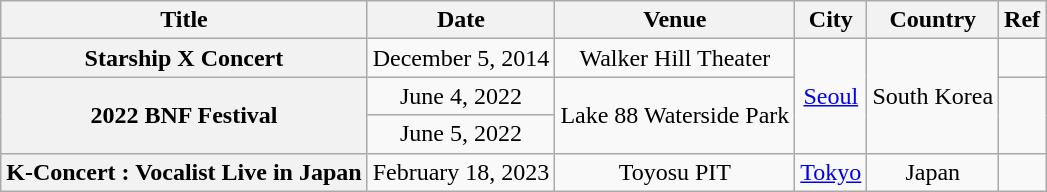<table class="wikitable plainrowheaders" style="text-align:center">
<tr>
<th scope="col">Title</th>
<th scope="col">Date</th>
<th scope="col">Venue</th>
<th scope="col">City</th>
<th scope="col">Country</th>
<th scope="col">Ref</th>
</tr>
<tr>
<th scope="row" style="text-align:center">Starship X Concert</th>
<td>December 5, 2014</td>
<td>Walker Hill Theater</td>
<td rowspan="3"><a href='#'>Seoul</a></td>
<td rowspan="3">South Korea</td>
<td></td>
</tr>
<tr>
<th scope="row" rowspan="2" style="text-align:center">2022 BNF Festival</th>
<td>June 4, 2022</td>
<td rowspan="2">Lake 88 Waterside Park</td>
<td rowspan="2"></td>
</tr>
<tr>
<td>June 5, 2022</td>
</tr>
<tr>
<th scope="row" style="text-align:center">K-Concert : Vocalist Live in Japan</th>
<td>February 18, 2023</td>
<td>Toyosu PIT</td>
<td><a href='#'>Tokyo</a></td>
<td>Japan</td>
<td></td>
</tr>
</table>
